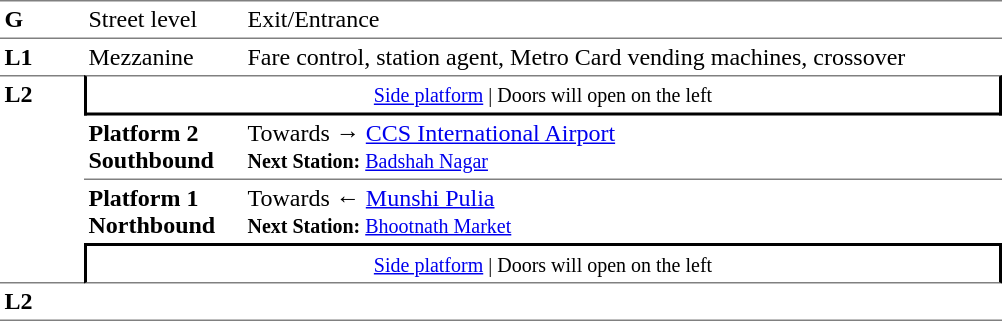<table table border=0 cellspacing=0 cellpadding=3>
<tr>
<td style="border-bottom:solid 1px gray;border-top:solid 1px gray;" width=50 valign=top><strong>G</strong></td>
<td style="border-top:solid 1px gray;border-bottom:solid 1px gray;" width=100 valign=top>Street level</td>
<td style="border-top:solid 1px gray;border-bottom:solid 1px gray;" width=500 valign=top>Exit/Entrance</td>
</tr>
<tr>
<td valign=top><strong>L1</strong></td>
<td valign=top>Mezzanine</td>
<td valign=top>Fare control, station agent, Metro Card vending machines, crossover<br></td>
</tr>
<tr>
<td style="border-top:solid 1px gray;border-bottom:solid 1px gray;" width=50 rowspan=4 valign=top><strong>L2</strong></td>
<td style="border-top:solid 1px gray;border-right:solid 2px black;border-left:solid 2px black;border-bottom:solid 2px black;text-align:center;" colspan=2><small><a href='#'>Side platform</a> | Doors will open on the left </small></td>
</tr>
<tr>
<td style="border-bottom:solid 1px gray;" width=100><span><strong>Platform 2</strong><br><strong>Southbound</strong></span></td>
<td style="border-bottom:solid 1px gray;" width=500>Towards → <a href='#'>CCS International Airport</a><br><small><strong>Next Station:</strong> <a href='#'>Badshah Nagar</a></small></td>
</tr>
<tr>
<td><span><strong>Platform 1</strong><br><strong>Northbound</strong></span></td>
<td><span></span>Towards ← <a href='#'>Munshi Pulia</a><br><small><strong>Next Station:</strong> <a href='#'>Bhootnath Market</a></small></td>
</tr>
<tr>
<td style="border-top:solid 2px black;border-right:solid 2px black;border-left:solid 2px black;border-bottom:solid 1px gray;text-align:center;" colspan=2><small><a href='#'>Side platform</a> | Doors will open on the left </small></td>
</tr>
<tr>
<td style="border-bottom:solid 1px gray;" width=50 rowspan=2 valign=top><strong>L2</strong></td>
<td style="border-bottom:solid 1px gray;" width=100></td>
<td style="border-bottom:solid 1px gray;" width=500></td>
</tr>
<tr>
</tr>
</table>
